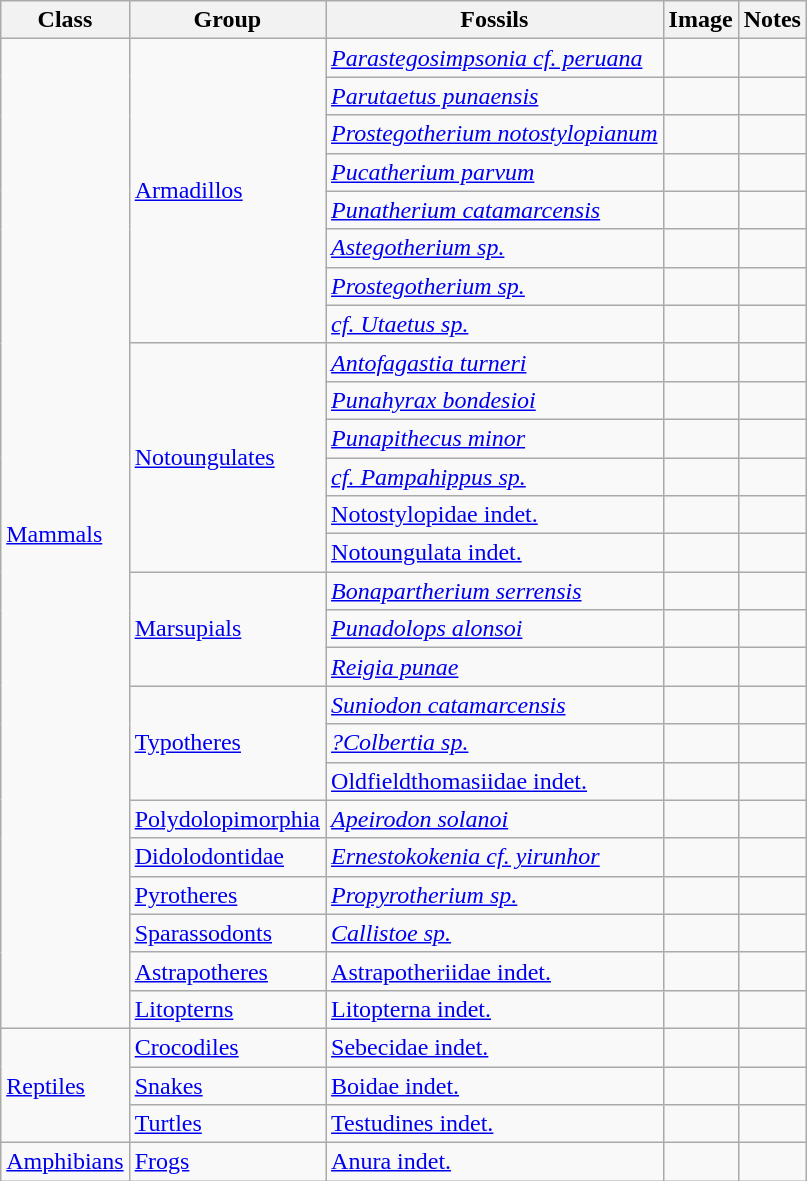<table class="wikitable sortable">
<tr>
<th>Class</th>
<th>Group</th>
<th>Fossils</th>
<th>Image</th>
<th class=unsortable>Notes</th>
</tr>
<tr>
<td rowspan=26><a href='#'>Mammals</a></td>
<td rowspan=8><a href='#'>Armadillos</a></td>
<td><em><a href='#'>Parastegosimpsonia cf. peruana</a></em></td>
<td></td>
<td align=center></td>
</tr>
<tr>
<td><em><a href='#'>Parutaetus punaensis</a></em></td>
<td></td>
<td align=center></td>
</tr>
<tr>
<td><em><a href='#'>Prostegotherium notostylopianum</a></em></td>
<td></td>
<td align=center></td>
</tr>
<tr>
<td><em><a href='#'>Pucatherium parvum</a></em></td>
<td></td>
<td align=center></td>
</tr>
<tr>
<td><em><a href='#'>Punatherium catamarcensis</a></em></td>
<td></td>
<td align=center></td>
</tr>
<tr>
<td><em><a href='#'>Astegotherium sp.</a></em></td>
<td></td>
<td align=center></td>
</tr>
<tr>
<td><em><a href='#'>Prostegotherium sp.</a></em></td>
<td></td>
<td align=center></td>
</tr>
<tr>
<td><em><a href='#'>cf. Utaetus sp.</a></em></td>
<td></td>
<td align=center></td>
</tr>
<tr>
<td rowspan=6><a href='#'>Notoungulates</a></td>
<td><em><a href='#'>Antofagastia turneri</a></em></td>
<td></td>
<td align=center></td>
</tr>
<tr>
<td><em><a href='#'>Punahyrax bondesioi</a></em></td>
<td></td>
<td align=center></td>
</tr>
<tr>
<td><em><a href='#'>Punapithecus minor</a></em></td>
<td></td>
<td align=center></td>
</tr>
<tr>
<td><em><a href='#'>cf. Pampahippus sp.</a></em></td>
<td></td>
<td align=center></td>
</tr>
<tr>
<td><a href='#'>Notostylopidae indet.</a></td>
<td></td>
<td align=center></td>
</tr>
<tr>
<td><a href='#'>Notoungulata indet.</a></td>
<td></td>
<td align=center></td>
</tr>
<tr>
<td rowspan=3><a href='#'>Marsupials</a></td>
<td><em><a href='#'>Bonapartherium serrensis</a></em></td>
<td></td>
<td align=center></td>
</tr>
<tr>
<td><em><a href='#'>Punadolops alonsoi</a></em></td>
<td></td>
<td align=center></td>
</tr>
<tr>
<td><em><a href='#'>Reigia punae</a></em></td>
<td></td>
<td align=center></td>
</tr>
<tr>
<td rowspan=3><a href='#'>Typotheres</a></td>
<td><em><a href='#'>Suniodon catamarcensis</a></em></td>
<td></td>
<td align=center></td>
</tr>
<tr>
<td><em><a href='#'>?Colbertia sp.</a></em></td>
<td></td>
<td align=center></td>
</tr>
<tr>
<td><a href='#'>Oldfieldthomasiidae indet.</a></td>
<td></td>
<td align=center></td>
</tr>
<tr>
<td><a href='#'>Polydolopimorphia</a></td>
<td><em><a href='#'>Apeirodon solanoi</a></em></td>
<td></td>
<td align=center></td>
</tr>
<tr>
<td><a href='#'>Didolodontidae</a></td>
<td><em><a href='#'>Ernestokokenia cf. yirunhor</a></em></td>
<td></td>
<td align=center></td>
</tr>
<tr>
<td><a href='#'>Pyrotheres</a></td>
<td><em><a href='#'>Propyrotherium sp.</a></em></td>
<td></td>
<td align=center></td>
</tr>
<tr>
<td><a href='#'>Sparassodonts</a></td>
<td><em><a href='#'>Callistoe sp.</a></em></td>
<td></td>
<td align=center></td>
</tr>
<tr>
<td><a href='#'>Astrapotheres</a></td>
<td><a href='#'>Astrapotheriidae indet.</a></td>
<td></td>
<td align=center></td>
</tr>
<tr>
<td><a href='#'>Litopterns</a></td>
<td><a href='#'>Litopterna indet.</a></td>
<td></td>
<td align=center></td>
</tr>
<tr>
<td rowspan=3><a href='#'>Reptiles</a></td>
<td><a href='#'>Crocodiles</a></td>
<td><a href='#'>Sebecidae indet.</a></td>
<td></td>
<td align=center></td>
</tr>
<tr>
<td><a href='#'>Snakes</a></td>
<td><a href='#'>Boidae indet.</a></td>
<td></td>
<td align=center></td>
</tr>
<tr>
<td><a href='#'>Turtles</a></td>
<td><a href='#'>Testudines indet.</a></td>
<td></td>
<td align=center></td>
</tr>
<tr>
<td><a href='#'>Amphibians</a></td>
<td><a href='#'>Frogs</a></td>
<td><a href='#'>Anura indet.</a></td>
<td></td>
<td align=center></td>
</tr>
</table>
